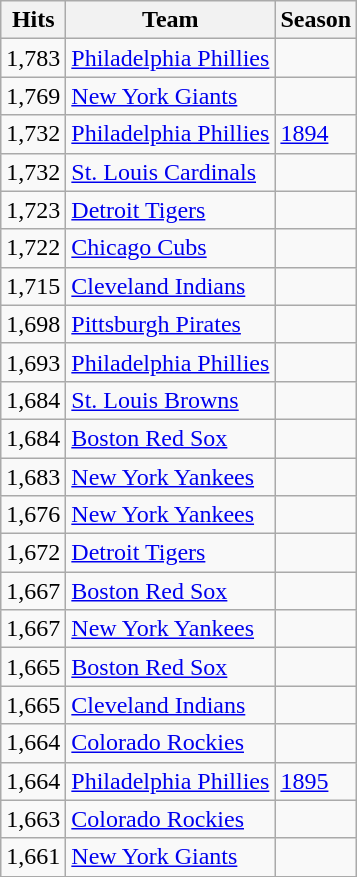<table class="wikitable sortable">
<tr>
<th>Hits</th>
<th>Team</th>
<th>Season</th>
</tr>
<tr>
<td>1,783</td>
<td><a href='#'>Philadelphia Phillies</a></td>
<td></td>
</tr>
<tr>
<td>1,769</td>
<td><a href='#'>New York Giants</a></td>
<td></td>
</tr>
<tr>
<td>1,732</td>
<td><a href='#'>Philadelphia Phillies</a></td>
<td><a href='#'>1894</a></td>
</tr>
<tr>
<td>1,732</td>
<td><a href='#'>St. Louis Cardinals</a></td>
<td></td>
</tr>
<tr>
<td>1,723</td>
<td><a href='#'>Detroit Tigers</a></td>
<td></td>
</tr>
<tr>
<td>1,722</td>
<td><a href='#'>Chicago Cubs</a></td>
<td></td>
</tr>
<tr>
<td>1,715</td>
<td><a href='#'>Cleveland Indians</a></td>
<td></td>
</tr>
<tr>
<td>1,698</td>
<td><a href='#'>Pittsburgh Pirates</a></td>
<td></td>
</tr>
<tr>
<td>1,693</td>
<td><a href='#'>Philadelphia Phillies</a></td>
<td></td>
</tr>
<tr>
<td>1,684</td>
<td><a href='#'>St. Louis Browns</a></td>
<td></td>
</tr>
<tr>
<td>1,684</td>
<td><a href='#'>Boston Red Sox</a></td>
<td></td>
</tr>
<tr>
<td>1,683</td>
<td><a href='#'>New York Yankees</a></td>
<td></td>
</tr>
<tr>
<td>1,676</td>
<td><a href='#'>New York Yankees</a></td>
<td></td>
</tr>
<tr>
<td>1,672</td>
<td><a href='#'>Detroit Tigers</a></td>
<td></td>
</tr>
<tr>
<td>1,667</td>
<td><a href='#'>Boston Red Sox</a></td>
<td></td>
</tr>
<tr>
<td>1,667</td>
<td><a href='#'>New York Yankees</a></td>
<td></td>
</tr>
<tr>
<td>1,665</td>
<td><a href='#'>Boston Red Sox</a></td>
<td></td>
</tr>
<tr>
<td>1,665</td>
<td><a href='#'>Cleveland Indians</a></td>
<td></td>
</tr>
<tr>
<td>1,664</td>
<td><a href='#'>Colorado Rockies</a></td>
<td></td>
</tr>
<tr>
<td>1,664</td>
<td><a href='#'>Philadelphia Phillies</a></td>
<td><a href='#'>1895</a></td>
</tr>
<tr>
<td>1,663</td>
<td><a href='#'>Colorado Rockies</a></td>
<td></td>
</tr>
<tr>
<td>1,661</td>
<td><a href='#'>New York Giants</a></td>
<td></td>
</tr>
</table>
